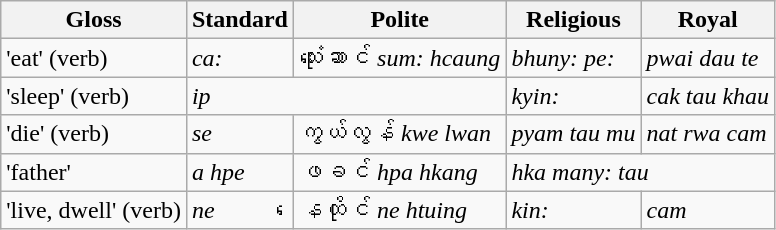<table class="wikitable sortable">
<tr>
<th>Gloss</th>
<th>Standard</th>
<th>Polite</th>
<th>Religious</th>
<th>Royal</th>
</tr>
<tr>
<td>'eat' (verb)</td>
<td> <em>ca:</em></td>
<td>သုံးဆောင် <em>sum: hcaung</em></td>
<td> <em>bhuny: pe:</em></td>
<td> <em>pwai dau te</em></td>
</tr>
<tr>
<td>'sleep' (verb)</td>
<td colspan="2"> <em>ip</em></td>
<td> <em>kyin:</em></td>
<td> <em>cak tau khau</em></td>
</tr>
<tr>
<td>'die' (verb)</td>
<td> <em>se</em></td>
<td>ကွယ်လွန် <em>kwe lwan</em></td>
<td> <em>pyam tau mu</em></td>
<td> <em>nat rwa cam</em></td>
</tr>
<tr>
<td>'father'</td>
<td> <em>a hpe</em></td>
<td>ဖခင် <em>hpa hkang</em></td>
<td colspan="2"> <em>hka many: tau</em></td>
</tr>
<tr>
<td>'live, dwell' (verb)</td>
<td> <em>ne</em></td>
<td>နေထိုင် <em>ne htuing</em></td>
<td> <em>kin:</em></td>
<td> <em>cam</em></td>
</tr>
</table>
